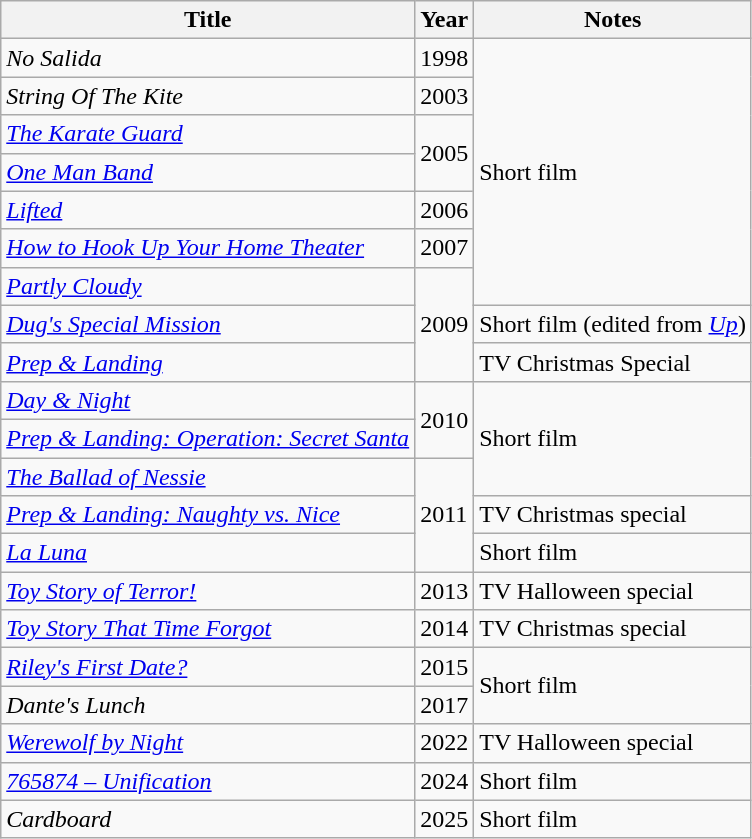<table class="wikitable">
<tr>
<th>Title</th>
<th>Year</th>
<th>Notes</th>
</tr>
<tr>
<td><em>No Salida</em></td>
<td>1998</td>
<td rowspan=7>Short film</td>
</tr>
<tr>
<td><em>String Of The Kite</em></td>
<td>2003</td>
</tr>
<tr>
<td><em><a href='#'>The Karate Guard</a></em></td>
<td rowspan=2>2005</td>
</tr>
<tr>
<td><em><a href='#'>One Man Band</a></em></td>
</tr>
<tr>
<td><em><a href='#'>Lifted</a></em></td>
<td>2006</td>
</tr>
<tr>
<td><em><a href='#'>How to Hook Up Your Home Theater</a></em></td>
<td>2007</td>
</tr>
<tr>
<td><em><a href='#'>Partly Cloudy</a></em></td>
<td rowspan=3>2009</td>
</tr>
<tr>
<td><em><a href='#'>Dug's Special Mission</a></em></td>
<td>Short film (edited from <em><a href='#'>Up</a></em>)</td>
</tr>
<tr>
<td><em><a href='#'>Prep & Landing</a></em></td>
<td>TV Christmas Special</td>
</tr>
<tr>
<td><em><a href='#'>Day & Night</a></em></td>
<td rowspan=2>2010</td>
<td rowspan=3>Short film</td>
</tr>
<tr>
<td><em><a href='#'>Prep & Landing: Operation: Secret Santa</a></em></td>
</tr>
<tr>
<td><em><a href='#'>The Ballad of Nessie</a></em></td>
<td rowspan=3>2011</td>
</tr>
<tr>
<td><em><a href='#'>Prep & Landing: Naughty vs. Nice</a></em></td>
<td>TV Christmas special</td>
</tr>
<tr>
<td><a href='#'><em>La Luna</em></a></td>
<td>Short film</td>
</tr>
<tr>
<td><em><a href='#'>Toy Story of Terror!</a></em></td>
<td>2013</td>
<td>TV Halloween special</td>
</tr>
<tr>
<td><em><a href='#'>Toy Story That Time Forgot</a></em></td>
<td>2014</td>
<td>TV Christmas special</td>
</tr>
<tr>
<td><em><a href='#'>Riley's First Date?</a></em></td>
<td>2015</td>
<td rowspan=2>Short film</td>
</tr>
<tr>
<td><em>Dante's Lunch</em></td>
<td>2017</td>
</tr>
<tr>
<td><em><a href='#'>Werewolf by Night</a></em></td>
<td>2022</td>
<td>TV Halloween special</td>
</tr>
<tr>
<td><em><a href='#'>765874 – Unification</a></em></td>
<td>2024</td>
<td>Short film</td>
</tr>
<tr>
<td><em>Cardboard</em></td>
<td>2025</td>
<td>Short film</td>
</tr>
</table>
